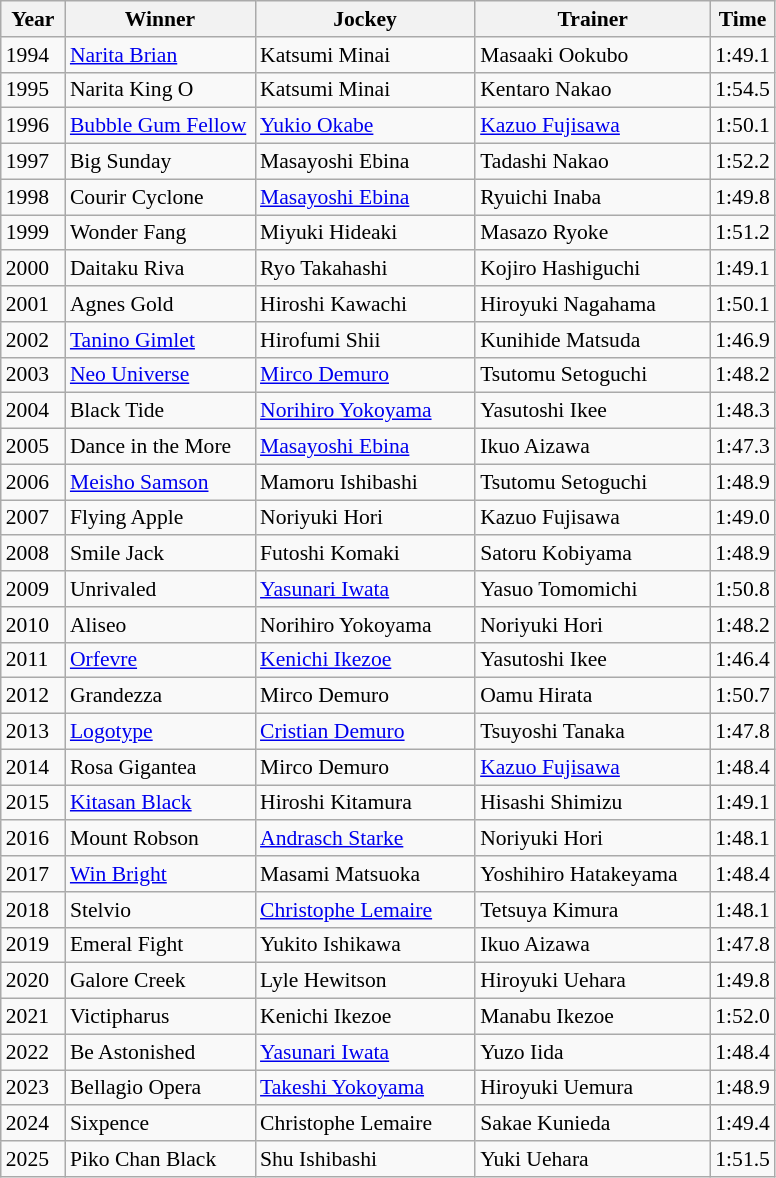<table class="wikitable sortable" style="font-size:90%">
<tr>
<th width="36px">Year<br></th>
<th width="120px">Winner<br></th>
<th width="140px">Jockey<br></th>
<th width="150px">Trainer<br></th>
<th>Time<br></th>
</tr>
<tr>
<td>1994</td>
<td><a href='#'>Narita Brian</a></td>
<td>Katsumi Minai</td>
<td>Masaaki Ookubo</td>
<td>1:49.1</td>
</tr>
<tr>
<td>1995</td>
<td>Narita King O</td>
<td>Katsumi Minai</td>
<td>Kentaro Nakao</td>
<td>1:54.5</td>
</tr>
<tr>
<td>1996</td>
<td><a href='#'>Bubble Gum Fellow</a></td>
<td><a href='#'>Yukio Okabe</a></td>
<td><a href='#'>Kazuo Fujisawa</a></td>
<td>1:50.1</td>
</tr>
<tr>
<td>1997</td>
<td>Big Sunday</td>
<td>Masayoshi Ebina</td>
<td>Tadashi Nakao</td>
<td>1:52.2</td>
</tr>
<tr>
<td>1998</td>
<td>Courir Cyclone</td>
<td><a href='#'>Masayoshi Ebina</a></td>
<td>Ryuichi Inaba</td>
<td>1:49.8</td>
</tr>
<tr>
<td>1999</td>
<td>Wonder Fang</td>
<td>Miyuki Hideaki</td>
<td>Masazo Ryoke</td>
<td>1:51.2</td>
</tr>
<tr>
<td>2000</td>
<td>Daitaku Riva</td>
<td>Ryo Takahashi</td>
<td>Kojiro Hashiguchi</td>
<td>1:49.1</td>
</tr>
<tr>
<td>2001</td>
<td>Agnes Gold</td>
<td>Hiroshi Kawachi</td>
<td>Hiroyuki Nagahama</td>
<td>1:50.1</td>
</tr>
<tr>
<td>2002</td>
<td><a href='#'>Tanino Gimlet</a></td>
<td>Hirofumi Shii</td>
<td>Kunihide Matsuda</td>
<td>1:46.9</td>
</tr>
<tr>
<td>2003</td>
<td><a href='#'>Neo Universe</a></td>
<td><a href='#'>Mirco Demuro</a></td>
<td>Tsutomu Setoguchi</td>
<td>1:48.2</td>
</tr>
<tr>
<td>2004</td>
<td>Black Tide</td>
<td><a href='#'>Norihiro Yokoyama</a></td>
<td>Yasutoshi Ikee</td>
<td>1:48.3</td>
</tr>
<tr>
<td>2005</td>
<td>Dance in the More</td>
<td><a href='#'>Masayoshi Ebina</a></td>
<td>Ikuo Aizawa</td>
<td>1:47.3</td>
</tr>
<tr>
<td>2006</td>
<td><a href='#'>Meisho Samson</a></td>
<td>Mamoru Ishibashi</td>
<td>Tsutomu Setoguchi</td>
<td>1:48.9</td>
</tr>
<tr>
<td>2007</td>
<td>Flying Apple</td>
<td>Noriyuki Hori</td>
<td>Kazuo Fujisawa</td>
<td>1:49.0</td>
</tr>
<tr>
<td>2008</td>
<td>Smile Jack</td>
<td>Futoshi Komaki</td>
<td>Satoru Kobiyama</td>
<td>1:48.9</td>
</tr>
<tr>
<td>2009</td>
<td>Unrivaled</td>
<td><a href='#'>Yasunari Iwata</a></td>
<td>Yasuo Tomomichi</td>
<td>1:50.8</td>
</tr>
<tr>
<td>2010</td>
<td>Aliseo</td>
<td>Norihiro Yokoyama</td>
<td>Noriyuki Hori</td>
<td>1:48.2</td>
</tr>
<tr>
<td>2011</td>
<td><a href='#'>Orfevre</a></td>
<td><a href='#'>Kenichi Ikezoe</a></td>
<td>Yasutoshi Ikee</td>
<td>1:46.4</td>
</tr>
<tr>
<td>2012</td>
<td>Grandezza</td>
<td>Mirco Demuro</td>
<td>Oamu Hirata</td>
<td>1:50.7</td>
</tr>
<tr>
<td>2013</td>
<td><a href='#'>Logotype</a></td>
<td><a href='#'>Cristian Demuro</a></td>
<td>Tsuyoshi Tanaka</td>
<td>1:47.8</td>
</tr>
<tr>
<td>2014</td>
<td>Rosa Gigantea</td>
<td>Mirco Demuro</td>
<td><a href='#'>Kazuo Fujisawa</a></td>
<td>1:48.4</td>
</tr>
<tr>
<td>2015</td>
<td><a href='#'>Kitasan Black</a></td>
<td>Hiroshi Kitamura</td>
<td>Hisashi Shimizu</td>
<td>1:49.1</td>
</tr>
<tr>
<td>2016</td>
<td>Mount Robson</td>
<td><a href='#'>Andrasch Starke</a></td>
<td>Noriyuki Hori</td>
<td>1:48.1</td>
</tr>
<tr>
<td>2017</td>
<td><a href='#'>Win Bright</a></td>
<td>Masami Matsuoka</td>
<td>Yoshihiro Hatakeyama</td>
<td>1:48.4</td>
</tr>
<tr>
<td>2018</td>
<td>Stelvio</td>
<td><a href='#'>Christophe Lemaire</a></td>
<td>Tetsuya Kimura</td>
<td>1:48.1</td>
</tr>
<tr>
<td>2019</td>
<td>Emeral Fight</td>
<td>Yukito Ishikawa</td>
<td>Ikuo Aizawa</td>
<td>1:47.8</td>
</tr>
<tr>
<td>2020</td>
<td>Galore Creek</td>
<td>Lyle Hewitson</td>
<td>Hiroyuki Uehara</td>
<td>1:49.8</td>
</tr>
<tr>
<td>2021</td>
<td>Victipharus</td>
<td>Kenichi Ikezoe</td>
<td>Manabu Ikezoe</td>
<td>1:52.0</td>
</tr>
<tr>
<td>2022</td>
<td>Be Astonished</td>
<td><a href='#'>Yasunari Iwata</a></td>
<td>Yuzo Iida</td>
<td>1:48.4</td>
</tr>
<tr>
<td>2023</td>
<td>Bellagio Opera</td>
<td><a href='#'>Takeshi Yokoyama</a></td>
<td>Hiroyuki Uemura</td>
<td>1:48.9</td>
</tr>
<tr>
<td>2024</td>
<td>Sixpence</td>
<td>Christophe Lemaire</td>
<td>Sakae Kunieda</td>
<td>1:49.4</td>
</tr>
<tr>
<td>2025</td>
<td>Piko Chan Black</td>
<td>Shu Ishibashi</td>
<td>Yuki Uehara</td>
<td>1:51.5</td>
</tr>
</table>
